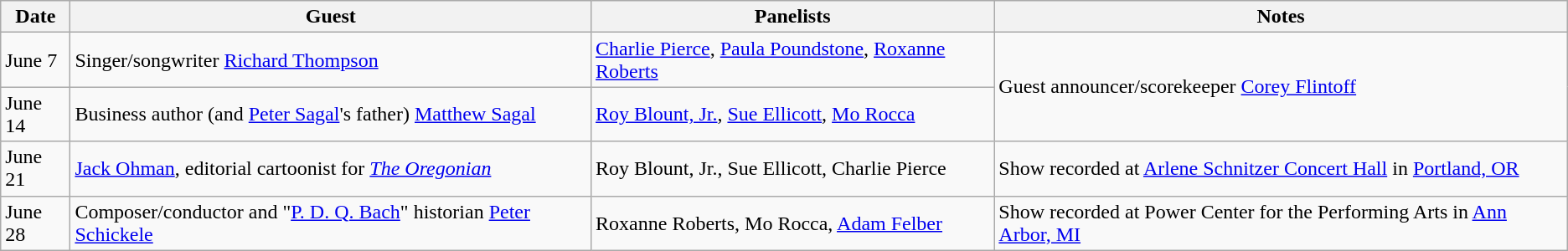<table class="wikitable">
<tr ">
<th>Date</th>
<th>Guest</th>
<th>Panelists</th>
<th>Notes</th>
</tr>
<tr>
<td>June 7</td>
<td>Singer/songwriter <a href='#'>Richard Thompson</a></td>
<td><a href='#'>Charlie Pierce</a>, <a href='#'>Paula Poundstone</a>, <a href='#'>Roxanne Roberts</a></td>
<td rowspan=2>Guest announcer/scorekeeper <a href='#'>Corey Flintoff</a></td>
</tr>
<tr>
<td>June 14</td>
<td>Business author (and <a href='#'>Peter Sagal</a>'s father) <a href='#'>Matthew Sagal</a></td>
<td><a href='#'>Roy Blount, Jr.</a>, <a href='#'>Sue Ellicott</a>, <a href='#'>Mo Rocca</a></td>
</tr>
<tr>
<td>June 21</td>
<td><a href='#'>Jack Ohman</a>, editorial cartoonist for <em><a href='#'>The Oregonian</a></em></td>
<td>Roy Blount, Jr., Sue Ellicott, Charlie Pierce</td>
<td>Show recorded at <a href='#'>Arlene Schnitzer Concert Hall</a> in <a href='#'>Portland, OR</a></td>
</tr>
<tr>
<td>June 28</td>
<td>Composer/conductor and "<a href='#'>P. D. Q. Bach</a>" historian <a href='#'>Peter Schickele</a></td>
<td>Roxanne Roberts, Mo Rocca, <a href='#'>Adam Felber</a></td>
<td>Show recorded at Power Center for the Performing Arts in <a href='#'>Ann Arbor, MI</a></td>
</tr>
</table>
